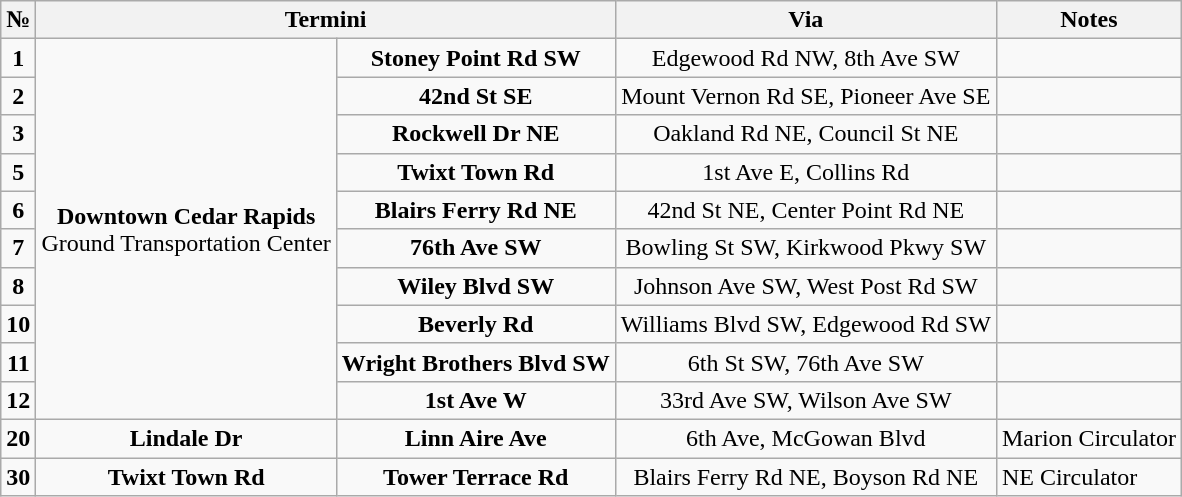<table class="wikitable">
<tr>
<th>№</th>
<th colspan="2">Termini</th>
<th>Via</th>
<th>Notes</th>
</tr>
<tr align="center">
<td><strong>1</strong></td>
<td rowspan="10"><strong>Downtown Cedar Rapids</strong><br>Ground Transportation Center</td>
<td><strong>Stoney Point Rd SW</strong></td>
<td>Edgewood Rd NW, 8th Ave SW</td>
<td align="left"></td>
</tr>
<tr align="center">
<td><strong>2</strong></td>
<td><strong>42nd St SE</strong></td>
<td>Mount Vernon Rd SE, Pioneer Ave SE</td>
<td align="left"></td>
</tr>
<tr align="center">
<td><strong>3</strong></td>
<td><strong>Rockwell Dr NE</strong></td>
<td>Oakland Rd NE, Council St NE</td>
<td align="left"></td>
</tr>
<tr align="center">
<td><strong>5</strong></td>
<td><strong>Twixt Town Rd</strong></td>
<td>1st Ave E, Collins Rd</td>
<td align="left"></td>
</tr>
<tr align="center">
<td><strong>6</strong></td>
<td><strong>Blairs Ferry Rd NE</strong></td>
<td>42nd St NE, Center Point Rd NE</td>
<td align="left"></td>
</tr>
<tr align="center">
<td><strong>7</strong></td>
<td><strong>76th Ave SW</strong></td>
<td>Bowling St SW, Kirkwood Pkwy SW</td>
<td align="left"></td>
</tr>
<tr align="center">
<td><strong>8</strong></td>
<td><strong>Wiley Blvd SW</strong></td>
<td>Johnson Ave SW, West Post Rd SW</td>
<td align="left"></td>
</tr>
<tr align="center">
<td><strong>10</strong></td>
<td><strong>Beverly Rd</strong></td>
<td>Williams Blvd SW, Edgewood Rd SW</td>
<td align="left"></td>
</tr>
<tr align="center">
<td><strong>11</strong></td>
<td><strong>Wright Brothers Blvd SW</strong></td>
<td>6th St SW, 76th Ave SW</td>
<td align="left"></td>
</tr>
<tr align="center">
<td><strong>12</strong></td>
<td><strong>1st Ave W</strong></td>
<td>33rd Ave SW, Wilson Ave SW</td>
<td align="left"></td>
</tr>
<tr align="center">
<td><strong>20</strong></td>
<td><strong>Lindale Dr</strong></td>
<td><strong>Linn Aire Ave</strong></td>
<td>6th Ave, McGowan Blvd</td>
<td align="left">Marion Circulator</td>
</tr>
<tr align="center">
<td><strong>30</strong></td>
<td><strong>Twixt Town Rd</strong></td>
<td><strong>Tower Terrace Rd</strong></td>
<td>Blairs Ferry Rd NE, Boyson Rd NE</td>
<td align="left">NE Circulator</td>
</tr>
</table>
